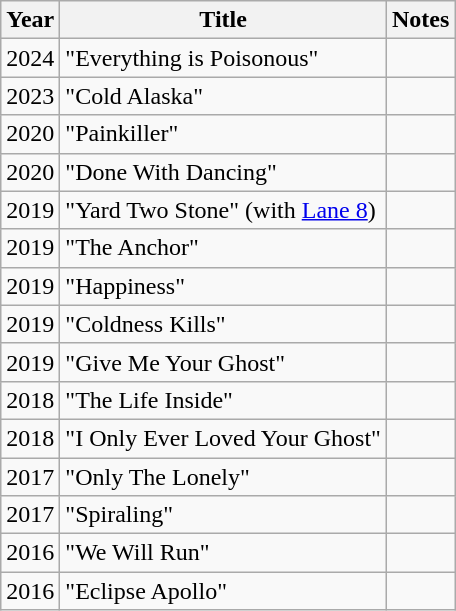<table class="wikitable">
<tr>
<th>Year</th>
<th>Title</th>
<th>Notes</th>
</tr>
<tr>
<td>2024</td>
<td>"Everything is Poisonous"</td>
<td></td>
</tr>
<tr>
<td>2023</td>
<td>"Cold Alaska"</td>
<td></td>
</tr>
<tr>
<td>2020</td>
<td>"Painkiller"</td>
<td></td>
</tr>
<tr>
<td>2020</td>
<td>"Done With Dancing"</td>
<td></td>
</tr>
<tr>
<td>2019</td>
<td>"Yard Two Stone" (with <a href='#'>Lane 8</a>)</td>
<td></td>
</tr>
<tr>
<td>2019</td>
<td>"The Anchor"</td>
<td></td>
</tr>
<tr>
<td>2019</td>
<td>"Happiness"</td>
<td></td>
</tr>
<tr>
<td>2019</td>
<td>"Coldness Kills"</td>
<td></td>
</tr>
<tr>
<td>2019</td>
<td>"Give Me Your Ghost"</td>
<td></td>
</tr>
<tr>
<td>2018</td>
<td>"The Life Inside"</td>
<td></td>
</tr>
<tr>
<td>2018</td>
<td>"I Only Ever Loved Your Ghost"</td>
<td></td>
</tr>
<tr>
<td>2017</td>
<td>"Only The Lonely"</td>
<td></td>
</tr>
<tr>
<td>2017</td>
<td>"Spiraling"</td>
<td></td>
</tr>
<tr>
<td>2016</td>
<td>"We Will Run"</td>
<td></td>
</tr>
<tr>
<td>2016</td>
<td>"Eclipse Apollo"</td>
</tr>
</table>
